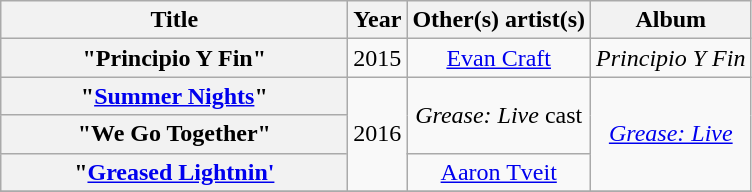<table class="wikitable plainrowheaders" style="text-align:center;" border="1">
<tr>
<th scope="col" style="width:14em;">Title</th>
<th scope="col">Year</th>
<th scope="col">Other(s) artist(s)</th>
<th scope="col">Album</th>
</tr>
<tr>
<th scope="row">"Principio Y Fin"</th>
<td>2015</td>
<td><a href='#'>Evan Craft</a></td>
<td><em>Principio Y Fin</em></td>
</tr>
<tr>
<th scope="row">"<a href='#'>Summer Nights</a>"</th>
<td rowspan=3>2016</td>
<td rowspan=2><em>Grease: Live</em> cast</td>
<td rowspan=3><em><a href='#'>Grease: Live</a></em></td>
</tr>
<tr>
<th scope="row">"We Go Together"</th>
</tr>
<tr>
<th scope="row">"<a href='#'>Greased Lightnin'</a></th>
<td><a href='#'>Aaron Tveit</a></td>
</tr>
<tr>
</tr>
</table>
